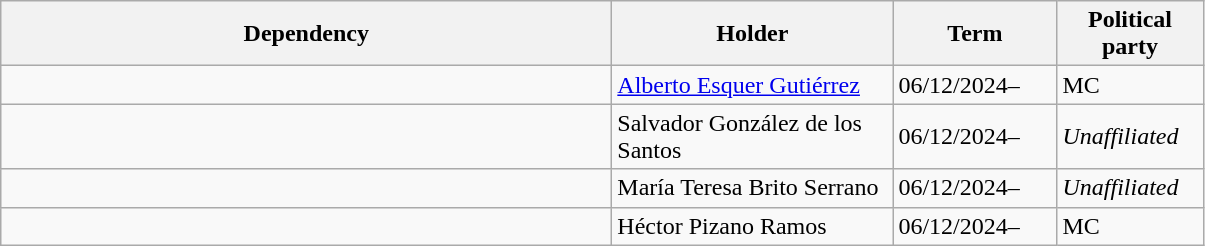<table class="wikitable">
<tr>
<th width=400px>Dependency</th>
<th width=180px>Holder</th>
<th width=102px>Term</th>
<th width=90px>Political party</th>
</tr>
<tr>
<td></td>
<td><a href='#'>Alberto Esquer Gutiérrez</a></td>
<td>06/12/2024–</td>
<td>MC </td>
</tr>
<tr>
<td></td>
<td>Salvador González de los Santos</td>
<td>06/12/2024–</td>
<td><em>Unaffiliated</em></td>
</tr>
<tr>
<td></td>
<td>María Teresa Brito Serrano</td>
<td>06/12/2024–</td>
<td><em>Unaffiliated</em></td>
</tr>
<tr>
<td></td>
<td>Héctor Pizano Ramos</td>
<td>06/12/2024–</td>
<td>MC </td>
</tr>
</table>
